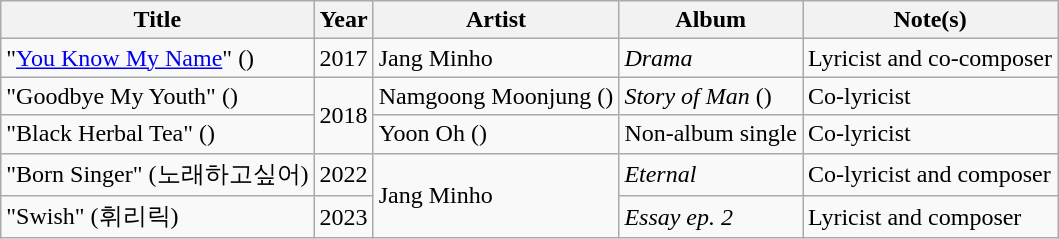<table class="wikitable plainrowheaders">
<tr>
<th>Title</th>
<th>Year</th>
<th>Artist</th>
<th>Album</th>
<th>Note(s)</th>
</tr>
<tr>
<td>"<a href='#'>You Know My Name</a>" ()</td>
<td>2017</td>
<td>Jang Minho</td>
<td><em>Drama</em></td>
<td>Lyricist and co-composer</td>
</tr>
<tr>
<td>"Goodbye My Youth" ()</td>
<td rowspan="2">2018</td>
<td>Namgoong Moonjung ()</td>
<td><em>Story of Man</em> ()</td>
<td>Co-lyricist</td>
</tr>
<tr>
<td>"Black Herbal Tea" ()</td>
<td>Yoon Oh ()</td>
<td>Non-album single</td>
<td>Co-lyricist</td>
</tr>
<tr>
<td>"Born Singer" (노래하고싶어)</td>
<td>2022</td>
<td rowspan="2">Jang Minho</td>
<td><em>Eternal</em></td>
<td>Co-lyricist and composer</td>
</tr>
<tr>
<td>"Swish" (휘리릭)</td>
<td>2023</td>
<td><em>Essay ep. 2</em></td>
<td>Lyricist and composer</td>
</tr>
</table>
